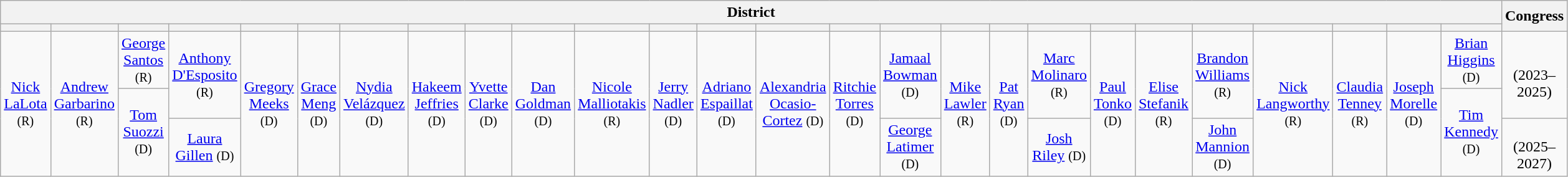<table class=wikitable style="text-align:center">
<tr>
<th colspan=26>District</th>
<th rowspan=2>Congress</th>
</tr>
<tr>
<th></th>
<th></th>
<th></th>
<th></th>
<th></th>
<th></th>
<th></th>
<th></th>
<th></th>
<th></th>
<th></th>
<th></th>
<th></th>
<th></th>
<th></th>
<th></th>
<th></th>
<th></th>
<th></th>
<th></th>
<th></th>
<th></th>
<th></th>
<th></th>
<th></th>
<th></th>
</tr>
<tr style="height:2em">
<td rowspan=3 ><a href='#'>Nick<br>LaLota</a><br><small>(R)</small></td>
<td rowspan=3 ><a href='#'>Andrew<br>Garbarino</a><br><small>(R)</small></td>
<td><a href='#'>George<br>Santos</a> <small>(R)</small></td>
<td rowspan=2 ><a href='#'>Anthony<br>D'Esposito</a><br><small>(R)</small></td>
<td rowspan=3 ><a href='#'>Gregory<br>Meeks</a><br><small>(D)</small></td>
<td rowspan=3 ><a href='#'>Grace<br>Meng</a><br><small>(D)</small></td>
<td rowspan=3 ><a href='#'>Nydia<br>Velázquez</a><br><small>(D)</small></td>
<td rowspan=3 ><a href='#'>Hakeem<br>Jeffries</a><br><small>(D)</small></td>
<td rowspan=3 ><a href='#'>Yvette<br>Clarke</a><br><small>(D)</small></td>
<td rowspan=3 ><a href='#'>Dan<br>Goldman</a><br><small>(D)</small></td>
<td rowspan=3 ><a href='#'>Nicole<br>Malliotakis</a><br><small>(R)</small></td>
<td rowspan=3 ><a href='#'>Jerry<br>Nadler</a><br><small>(D)</small></td>
<td rowspan=3 ><a href='#'>Adriano<br>Espaillat</a><br><small>(D)</small></td>
<td rowspan=3 ><a href='#'>Alexandria<br>Ocasio-<br>Cortez</a> <small>(D)</small></td>
<td rowspan=3 ><a href='#'>Ritchie<br>Torres</a><br><small>(D)</small></td>
<td rowspan=2 ><a href='#'>Jamaal<br>Bowman</a><br><small>(D)</small></td>
<td rowspan=3 ><a href='#'>Mike<br>Lawler</a><br><small>(R)</small></td>
<td rowspan=3 ><a href='#'>Pat<br>Ryan</a><br><small>(D)</small></td>
<td rowspan=2 ><a href='#'>Marc<br>Molinaro</a><br><small>(R)</small></td>
<td rowspan=3 ><a href='#'>Paul<br>Tonko</a><br><small>(D)</small></td>
<td rowspan=3 ><a href='#'>Elise<br>Stefanik</a><br><small>(R)</small></td>
<td rowspan=2 ><a href='#'>Brandon<br>Williams</a><br><small>(R)</small></td>
<td rowspan=3 ><a href='#'>Nick<br>Langworthy</a><br><small>(R)</small></td>
<td rowspan=3 ><a href='#'>Claudia<br>Tenney</a><br><small>(R)</small></td>
<td rowspan=3 ><a href='#'>Joseph<br>Morelle</a><br><small>(D)</small></td>
<td rowspan=1 ><a href='#'>Brian<br>Higgins</a> <small>(D)</small></td>
<td rowspan=2><strong></strong><br>(2023–2025)</td>
</tr>
<tr style="height:2em">
<td rowspan=2 ><a href='#'>Tom<br>Suozzi</a> <small>(D)</small></td>
<td rowspan=2 ><a href='#'>Tim<br>Kennedy</a> <small>(D)</small></td>
</tr>
<tr style="height:2em">
<td><a href='#'>Laura<br>Gillen</a> <small>(D)</small></td>
<td><a href='#'>George<br>Latimer</a> <small>(D)</small></td>
<td><a href='#'>Josh<br>Riley</a> <small>(D)</small></td>
<td><a href='#'>John<br>Mannion</a> <small>(D)</small></td>
<td rowspan=1><strong></strong><br>(2025–2027)</td>
</tr>
</table>
